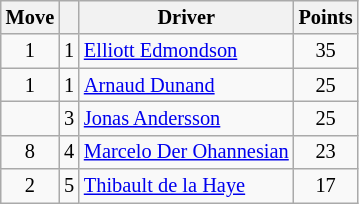<table class="wikitable" style="font-size:85%;">
<tr>
<th>Move</th>
<th></th>
<th>Driver</th>
<th>Points</th>
</tr>
<tr>
<td align="center"> 1</td>
<td align="center">1</td>
<td><a href='#'>Elliott Edmondson</a></td>
<td align="center">35</td>
</tr>
<tr>
<td align="center"> 1</td>
<td align="center">1</td>
<td><a href='#'>Arnaud Dunand</a></td>
<td align="center">25</td>
</tr>
<tr>
<td align="center"></td>
<td align="center">3</td>
<td><a href='#'>Jonas Andersson</a></td>
<td align="center">25</td>
</tr>
<tr>
<td align="center"> 8</td>
<td align="center">4</td>
<td><a href='#'>Marcelo Der Ohannesian</a></td>
<td align="center">23</td>
</tr>
<tr>
<td align="center"> 2</td>
<td align="center">5</td>
<td><a href='#'>Thibault de la Haye</a></td>
<td align="center">17</td>
</tr>
</table>
